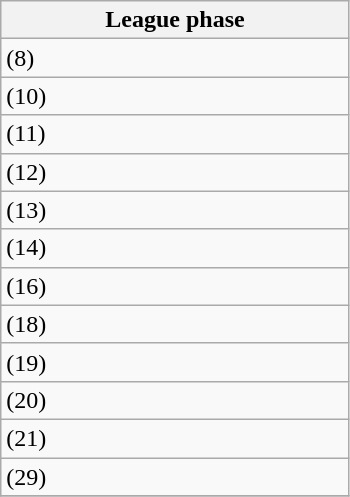<table class="wikitable">
<tr>
<th width=225>League phase</th>
</tr>
<tr>
<td> (8)</td>
</tr>
<tr>
<td> (10)</td>
</tr>
<tr>
<td> (11)</td>
</tr>
<tr>
<td> (12)</td>
</tr>
<tr>
<td> (13)</td>
</tr>
<tr>
<td> (14)</td>
</tr>
<tr>
<td> (16)</td>
</tr>
<tr>
<td> (18)</td>
</tr>
<tr>
<td> (19)</td>
</tr>
<tr>
<td> (20)</td>
</tr>
<tr>
<td> (21)</td>
</tr>
<tr>
<td> (29)</td>
</tr>
<tr>
</tr>
</table>
